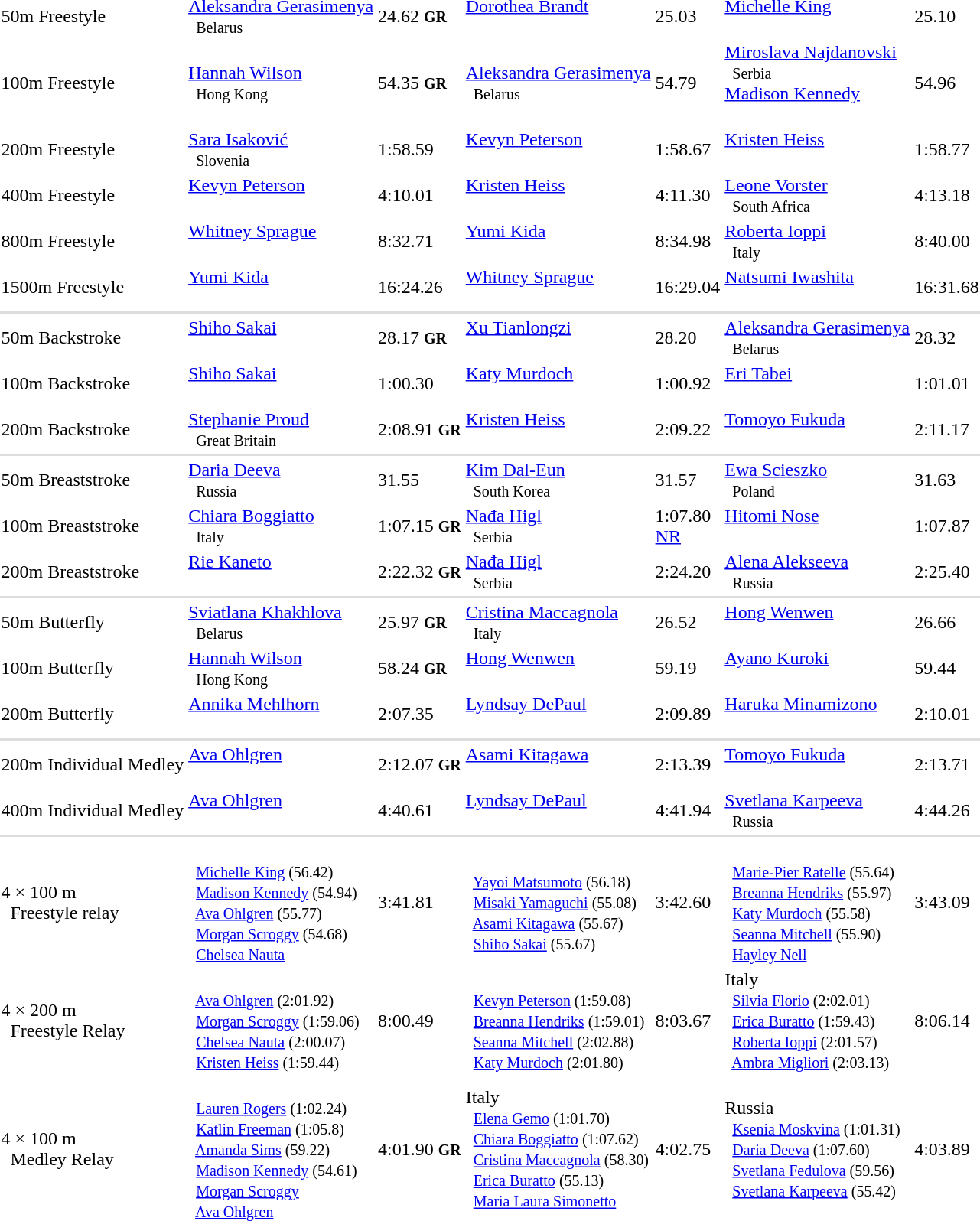<table>
<tr>
<td>50m Freestyle</td>
<td><a href='#'>Aleksandra Gerasimenya</a> <small><br>   Belarus </small></td>
<td>24.62 <small><strong>GR</strong></small></td>
<td><a href='#'>Dorothea Brandt</a> <small><br>   </small></td>
<td>25.03</td>
<td><a href='#'>Michelle King</a> <small><br>   </small></td>
<td>25.10</td>
</tr>
<tr>
<td>100m Freestyle</td>
<td><a href='#'>Hannah Wilson</a> <small><br>   Hong Kong </small></td>
<td>54.35 <small><strong>GR</strong></small></td>
<td><a href='#'>Aleksandra Gerasimenya</a> <small><br>   Belarus </small></td>
<td>54.79</td>
<td><a href='#'>Miroslava Najdanovski</a> <small><br>   Serbia </small> <br> <a href='#'>Madison Kennedy</a> <small><br>   </small></td>
<td>54.96</td>
</tr>
<tr>
<td>200m Freestyle</td>
<td><a href='#'>Sara Isaković</a> <small><br>   Slovenia </small></td>
<td>1:58.59</td>
<td><a href='#'>Kevyn Peterson</a> <small><br>   </small></td>
<td>1:58.67</td>
<td><a href='#'>Kristen Heiss</a> <small><br>   </small></td>
<td>1:58.77</td>
</tr>
<tr>
<td>400m Freestyle</td>
<td><a href='#'>Kevyn Peterson</a> <small><br>   </small></td>
<td>4:10.01</td>
<td><a href='#'>Kristen Heiss</a> <small><br>   </small></td>
<td>4:11.30</td>
<td><a href='#'>Leone Vorster</a> <small><br>   South Africa </small></td>
<td>4:13.18</td>
</tr>
<tr>
<td>800m Freestyle</td>
<td><a href='#'>Whitney Sprague</a> <small><br>   </small></td>
<td>8:32.71</td>
<td><a href='#'>Yumi Kida</a> <small><br>   </small></td>
<td>8:34.98</td>
<td><a href='#'>Roberta Ioppi</a> <small><br>   Italy </small></td>
<td>8:40.00</td>
</tr>
<tr>
<td>1500m Freestyle</td>
<td><a href='#'>Yumi Kida</a> <small><br>   </small></td>
<td>16:24.26</td>
<td><a href='#'>Whitney Sprague</a> <small><br>   </small></td>
<td>16:29.04</td>
<td><a href='#'>Natsumi Iwashita</a> <small><br>   </small></td>
<td>16:31.68</td>
</tr>
<tr bgcolor=#DDDDDD>
<td colspan=7></td>
</tr>
<tr>
<td>50m Backstroke</td>
<td><a href='#'>Shiho Sakai</a> <small><br>   </small></td>
<td>28.17 <small><strong>GR</strong></small></td>
<td><a href='#'>Xu Tianlongzi</a> <small><br>   </small></td>
<td>28.20</td>
<td><a href='#'>Aleksandra Gerasimenya</a> <small><br>   Belarus </small></td>
<td>28.32</td>
</tr>
<tr>
<td>100m Backstroke</td>
<td><a href='#'>Shiho Sakai</a> <small><br>   </small></td>
<td>1:00.30</td>
<td><a href='#'>Katy Murdoch</a> <small><br>   </small></td>
<td>1:00.92</td>
<td><a href='#'>Eri Tabei</a> <small><br>   </small></td>
<td>1:01.01</td>
</tr>
<tr>
<td>200m Backstroke</td>
<td><a href='#'>Stephanie Proud</a> <small><br>   Great Britain </small></td>
<td>2:08.91 <small><strong>GR</strong></small></td>
<td><a href='#'>Kristen Heiss</a> <small><br>   </small></td>
<td>2:09.22</td>
<td><a href='#'>Tomoyo Fukuda</a> <small><br>   </small></td>
<td>2:11.17</td>
</tr>
<tr bgcolor=#DDDDDD>
<td colspan=7></td>
</tr>
<tr>
<td>50m Breaststroke</td>
<td><a href='#'>Daria Deeva</a> <small><br>   Russia </small></td>
<td>31.55</td>
<td><a href='#'>Kim Dal-Eun</a> <small><br>   South Korea </small></td>
<td>31.57</td>
<td><a href='#'>Ewa Scieszko</a> <small><br>   Poland </small></td>
<td>31.63</td>
</tr>
<tr>
<td>100m Breaststroke</td>
<td><a href='#'>Chiara Boggiatto</a> <small><br>   Italy </small></td>
<td>1:07.15 <small><strong>GR</strong></small></td>
<td><a href='#'>Nađa Higl</a> <small><br>   Serbia </small></td>
<td>1:07.80<br><a href='#'>NR</a></td>
<td><a href='#'>Hitomi Nose</a> <small><br>   </small></td>
<td>1:07.87</td>
</tr>
<tr>
<td>200m Breaststroke</td>
<td><a href='#'>Rie Kaneto</a> <small><br>   </small></td>
<td>2:22.32 <small><strong>GR</strong></small></td>
<td><a href='#'>Nađa Higl</a> <small><br>   Serbia </small></td>
<td>2:24.20</td>
<td><a href='#'>Alena Alekseeva</a> <small><br>   Russia </small></td>
<td>2:25.40</td>
</tr>
<tr bgcolor=#DDDDDD>
<td colspan=7></td>
</tr>
<tr>
<td>50m Butterfly</td>
<td><a href='#'>Sviatlana Khakhlova</a> <small><br>   Belarus </small></td>
<td>25.97 <small><strong>GR</strong></small></td>
<td><a href='#'>Cristina Maccagnola</a> <small><br>   Italy </small></td>
<td>26.52</td>
<td><a href='#'>Hong Wenwen</a> <small><br>   </small></td>
<td>26.66</td>
</tr>
<tr>
<td>100m Butterfly</td>
<td><a href='#'>Hannah Wilson</a> <small><br>   Hong Kong </small></td>
<td>58.24 <small><strong>GR</strong></small></td>
<td><a href='#'>Hong Wenwen</a> <small><br>   </small></td>
<td>59.19</td>
<td><a href='#'>Ayano Kuroki</a> <small><br>   </small></td>
<td>59.44</td>
</tr>
<tr>
<td>200m Butterfly</td>
<td><a href='#'>Annika Mehlhorn</a> <small><br>   </small></td>
<td>2:07.35</td>
<td><a href='#'>Lyndsay DePaul</a> <small><br>   </small></td>
<td>2:09.89</td>
<td><a href='#'>Haruka Minamizono</a> <small><br>   </small></td>
<td>2:10.01</td>
</tr>
<tr bgcolor=#DDDDDD>
<td colspan=7></td>
</tr>
<tr>
<td>200m Individual Medley</td>
<td><a href='#'>Ava Ohlgren</a> <small><br>   </small></td>
<td>2:12.07 <small><strong>GR</strong></small></td>
<td><a href='#'>Asami Kitagawa</a> <small><br>   </small></td>
<td>2:13.39</td>
<td><a href='#'>Tomoyo Fukuda</a> <small><br>   </small></td>
<td>2:13.71</td>
</tr>
<tr>
<td>400m Individual Medley</td>
<td><a href='#'>Ava Ohlgren</a> <small><br>   </small></td>
<td>4:40.61</td>
<td><a href='#'>Lyndsay DePaul</a> <small><br>   </small></td>
<td>4:41.94</td>
<td><a href='#'>Svetlana Karpeeva</a> <small><br>   Russia </small></td>
<td>4:44.26</td>
</tr>
<tr bgcolor=#DDDDDD>
<td colspan=7></td>
</tr>
<tr>
<td>4 × 100 m <br>  Freestyle relay</td>
<td> <small> <br>   <a href='#'>Michelle King</a> (56.42) <br>   <a href='#'>Madison Kennedy</a> (54.94) <br>   <a href='#'>Ava Ohlgren</a> (55.77) <br>   <a href='#'>Morgan Scroggy</a> (54.68) <br>   <a href='#'>Chelsea Nauta</a></small></td>
<td>3:41.81</td>
<td> <small> <br>   <a href='#'>Yayoi Matsumoto</a> (56.18) <br>   <a href='#'>Misaki Yamaguchi</a> (55.08) <br>   <a href='#'>Asami Kitagawa</a> (55.67) <br>   <a href='#'>Shiho Sakai</a> (55.67)</small></td>
<td>3:42.60</td>
<td><small> <br>   <a href='#'>Marie-Pier Ratelle</a> (55.64) <br>   <a href='#'>Breanna Hendriks</a> (55.97) <br>   <a href='#'>Katy Murdoch</a> (55.58) <br>   <a href='#'>Seanna Mitchell</a> (55.90) <br>   <a href='#'>Hayley Nell</a></small></td>
<td>3:43.09</td>
</tr>
<tr>
<td>4 × 200 m <br>  Freestyle Relay</td>
<td> <small><br>   <a href='#'>Ava Ohlgren</a> (2:01.92) <br>   <a href='#'>Morgan Scroggy</a> (1:59.06) <br>   <a href='#'>Chelsea Nauta</a> (2:00.07) <br>   <a href='#'>Kristen Heiss</a> (1:59.44)</small></td>
<td>8:00.49</td>
<td><small> <br>   <a href='#'>Kevyn Peterson</a> (1:59.08) <br>   <a href='#'>Breanna Hendriks</a> (1:59.01) <br>   <a href='#'>Seanna Mitchell</a> (2:02.88) <br>   <a href='#'>Katy Murdoch</a> (2:01.80)</small></td>
<td>8:03.67</td>
<td> Italy<small><br>   <a href='#'>Silvia Florio</a> (2:02.01) <br>   <a href='#'>Erica Buratto</a> (1:59.43) <br>   <a href='#'>Roberta Ioppi</a> (2:01.57) <br>   <a href='#'>Ambra Migliori</a> (2:03.13)</small></td>
<td>8:06.14</td>
</tr>
<tr>
<td>4 × 100 m <br>  Medley Relay</td>
<td> <small><br>   <a href='#'>Lauren Rogers</a> (1:02.24) <br>   <a href='#'>Katlin Freeman</a> (1:05.8) <br>   <a href='#'>Amanda Sims</a> (59.22) <br>   <a href='#'>Madison Kennedy</a> (54.61) <br>   <a href='#'>Morgan Scroggy</a> <br>   <a href='#'>Ava Ohlgren</a></small></td>
<td>4:01.90 <small><strong>GR</strong></small></td>
<td> Italy <small><br>   <a href='#'>Elena Gemo</a> (1:01.70) <br>   <a href='#'>Chiara Boggiatto</a> (1:07.62) <br>   <a href='#'>Cristina Maccagnola</a> (58.30) <br>   <a href='#'>Erica Buratto</a> (55.13) <br>   <a href='#'>Maria Laura Simonetto</a></small></td>
<td>4:02.75</td>
<td> Russia <small><br>   <a href='#'>Ksenia Moskvina</a> (1:01.31) <br>   <a href='#'>Daria Deeva</a> (1:07.60) <br>   <a href='#'>Svetlana Fedulova</a> (59.56) <br>   <a href='#'>Svetlana Karpeeva</a> (55.42)</small></td>
<td>4:03.89</td>
</tr>
</table>
